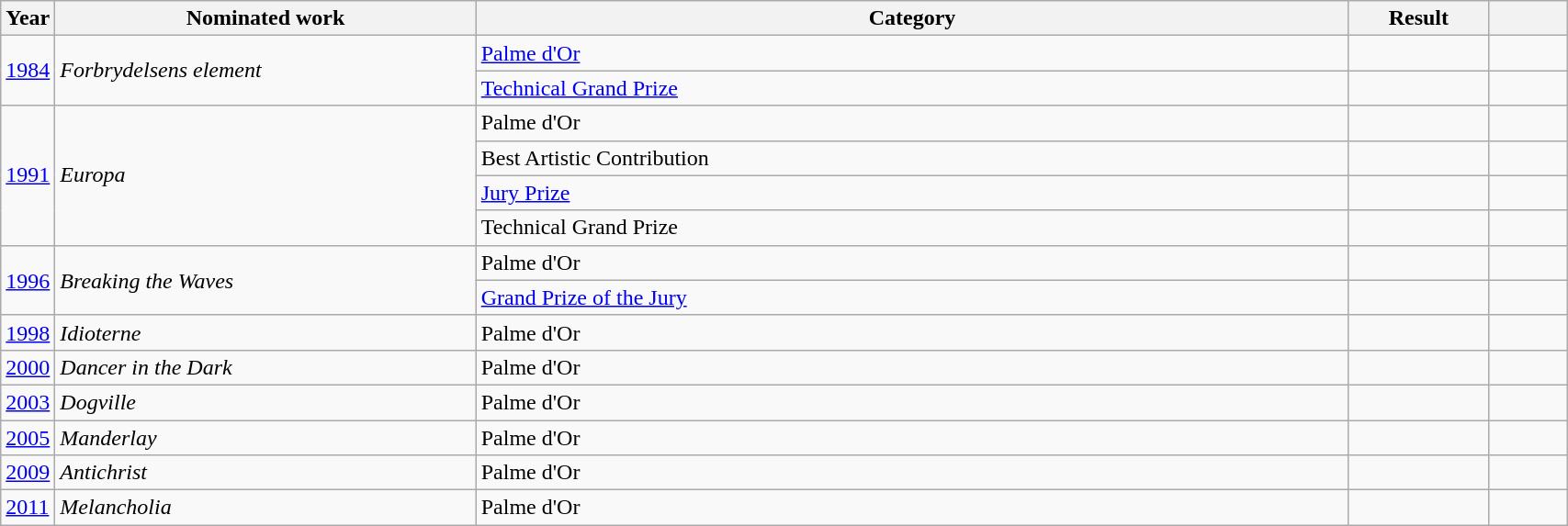<table class=wikitable width=90%>
<tr>
<th width=3%>Year</th>
<th width=27%>Nominated work</th>
<th width=56%>Category</th>
<th width=9%>Result</th>
<th width=5%></th>
</tr>
<tr>
<td rowspan="2"><a href='#'>1984</a></td>
<td rowspan="2"><em>Forbrydelsens element</em></td>
<td><a href='#'>Palme d'Or</a></td>
<td></td>
<td style="text-align:center;"></td>
</tr>
<tr>
<td><a href='#'>Technical Grand Prize</a></td>
<td></td>
<td style="text-align:center;"></td>
</tr>
<tr>
<td rowspan="4"><a href='#'>1991</a></td>
<td rowspan="4"><em>Europa</em></td>
<td>Palme d'Or</td>
<td></td>
<td style="text-align:center;"></td>
</tr>
<tr>
<td>Best Artistic Contribution</td>
<td></td>
<td style="text-align:center;"></td>
</tr>
<tr>
<td><a href='#'>Jury Prize</a></td>
<td></td>
<td style="text-align:center;"></td>
</tr>
<tr>
<td>Technical Grand Prize</td>
<td></td>
<td style="text-align:center;"></td>
</tr>
<tr>
<td rowspan="2"><a href='#'>1996</a></td>
<td rowspan="2"><em>Breaking the Waves</em></td>
<td>Palme d'Or</td>
<td></td>
<td style="text-align:center;"></td>
</tr>
<tr>
<td><a href='#'>Grand Prize of the Jury</a></td>
<td></td>
<td style="text-align:center;"></td>
</tr>
<tr>
<td><a href='#'>1998</a></td>
<td><em>Idioterne</em></td>
<td>Palme d'Or</td>
<td></td>
<td style="text-align:center;"></td>
</tr>
<tr>
<td><a href='#'>2000</a></td>
<td><em>Dancer in the Dark</em></td>
<td>Palme d'Or</td>
<td></td>
<td style="text-align:center;"></td>
</tr>
<tr>
<td><a href='#'>2003</a></td>
<td><em>Dogville</em></td>
<td>Palme d'Or</td>
<td></td>
<td style="text-align:center;"></td>
</tr>
<tr>
<td><a href='#'>2005</a></td>
<td><em>Manderlay</em></td>
<td>Palme d'Or</td>
<td></td>
<td style="text-align:center;"></td>
</tr>
<tr>
<td><a href='#'>2009</a></td>
<td><em>Antichrist</em></td>
<td>Palme d'Or</td>
<td></td>
<td style="text-align:center;"></td>
</tr>
<tr>
<td><a href='#'>2011</a></td>
<td><em>Melancholia</em></td>
<td>Palme d'Or</td>
<td></td>
<td style="text-align:center;"></td>
</tr>
</table>
